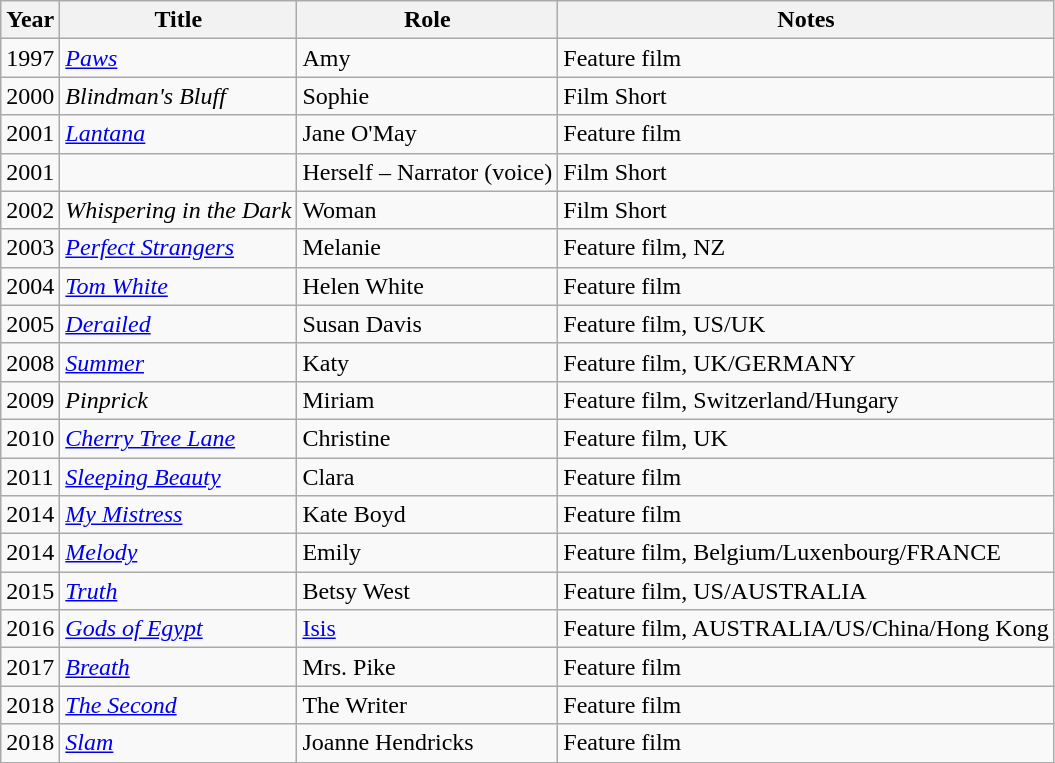<table class="wikitable sortable">
<tr>
<th>Year</th>
<th>Title</th>
<th>Role</th>
<th class = "unsortable">Notes</th>
</tr>
<tr>
<td>1997</td>
<td><em><a href='#'>Paws</a></em></td>
<td>Amy</td>
<td>Feature film</td>
</tr>
<tr>
<td>2000</td>
<td><em>Blindman's Bluff</em></td>
<td>Sophie</td>
<td>Film Short</td>
</tr>
<tr>
<td>2001</td>
<td><em><a href='#'>Lantana</a></em></td>
<td>Jane O'May</td>
<td>Feature film</td>
</tr>
<tr>
<td>2001</td>
<td><em></em></td>
<td>Herself – Narrator (voice)</td>
<td>Film Short</td>
</tr>
<tr>
<td>2002</td>
<td><em>Whispering in the Dark</em></td>
<td>Woman</td>
<td>Film Short</td>
</tr>
<tr>
<td>2003</td>
<td><em><a href='#'>Perfect Strangers</a></em></td>
<td>Melanie</td>
<td>Feature film, NZ</td>
</tr>
<tr>
<td>2004</td>
<td><em><a href='#'>Tom White</a></em></td>
<td>Helen White</td>
<td>Feature film</td>
</tr>
<tr>
<td>2005</td>
<td><em><a href='#'>Derailed</a></em></td>
<td>Susan Davis</td>
<td>Feature film, US/UK</td>
</tr>
<tr>
<td>2008</td>
<td><em><a href='#'>Summer</a></em></td>
<td>Katy</td>
<td>Feature film, UK/GERMANY</td>
</tr>
<tr>
<td>2009</td>
<td><em>Pinprick</em></td>
<td>Miriam</td>
<td>Feature film, Switzerland/Hungary</td>
</tr>
<tr>
<td>2010</td>
<td><em><a href='#'>Cherry Tree Lane</a></em></td>
<td>Christine</td>
<td>Feature film, UK</td>
</tr>
<tr>
<td>2011</td>
<td><em><a href='#'>Sleeping Beauty</a></em></td>
<td>Clara</td>
<td>Feature film</td>
</tr>
<tr>
<td>2014</td>
<td><em><a href='#'>My Mistress</a></em></td>
<td>Kate Boyd</td>
<td>Feature film</td>
</tr>
<tr>
<td>2014</td>
<td><em><a href='#'>Melody</a></em></td>
<td>Emily</td>
<td>Feature film, Belgium/Luxenbourg/FRANCE</td>
</tr>
<tr>
<td>2015</td>
<td><em><a href='#'>Truth</a></em></td>
<td>Betsy West</td>
<td>Feature film, US/AUSTRALIA</td>
</tr>
<tr>
<td>2016</td>
<td><em><a href='#'>Gods of Egypt</a></em></td>
<td><a href='#'>Isis</a></td>
<td>Feature film, AUSTRALIA/US/China/Hong Kong</td>
</tr>
<tr>
<td>2017</td>
<td><em><a href='#'>Breath</a></em></td>
<td>Mrs. Pike</td>
<td>Feature film</td>
</tr>
<tr>
<td>2018</td>
<td><em><a href='#'>The Second</a></em></td>
<td>The Writer</td>
<td>Feature film</td>
</tr>
<tr>
<td>2018</td>
<td><em><a href='#'>Slam</a></em></td>
<td>Joanne Hendricks</td>
<td>Feature film</td>
</tr>
</table>
